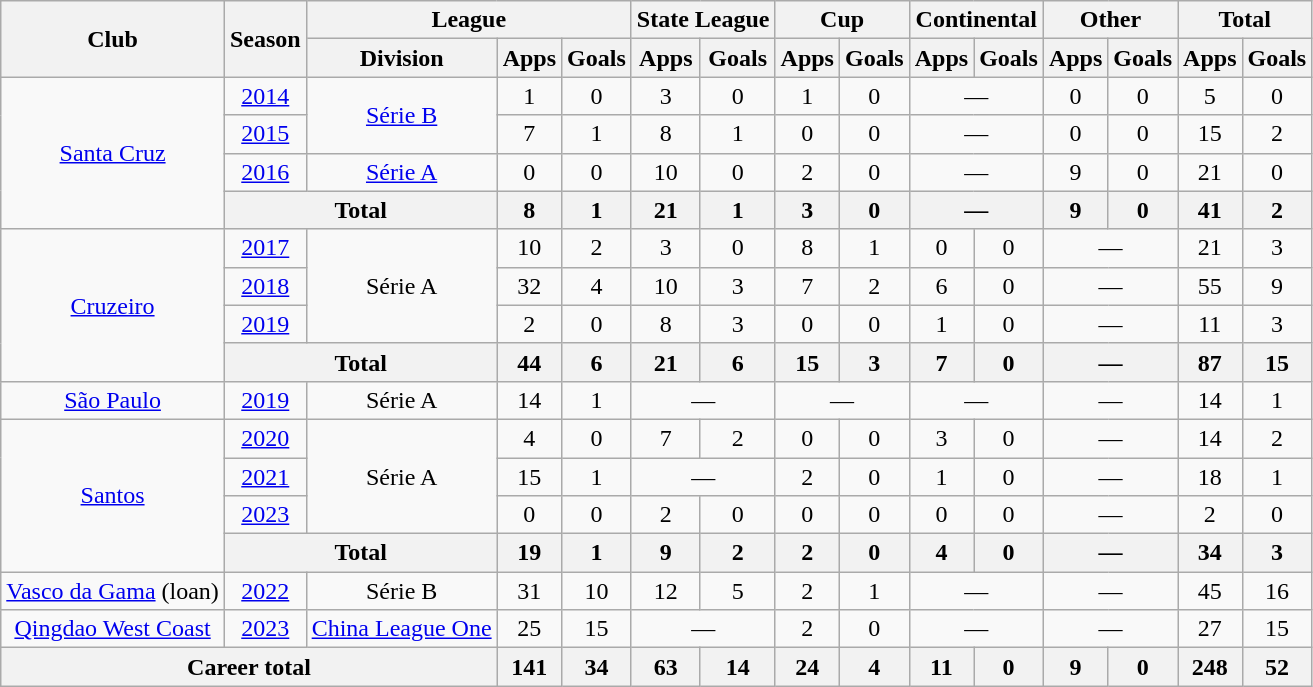<table class="wikitable" style="text-align: center;">
<tr>
<th rowspan="2">Club</th>
<th rowspan="2">Season</th>
<th colspan="3">League</th>
<th colspan="2">State League</th>
<th colspan="2">Cup</th>
<th colspan="2">Continental</th>
<th colspan="2">Other</th>
<th colspan="2">Total</th>
</tr>
<tr>
<th>Division</th>
<th>Apps</th>
<th>Goals</th>
<th>Apps</th>
<th>Goals</th>
<th>Apps</th>
<th>Goals</th>
<th>Apps</th>
<th>Goals</th>
<th>Apps</th>
<th>Goals</th>
<th>Apps</th>
<th>Goals</th>
</tr>
<tr>
<td rowspan="4" align="center"><a href='#'>Santa Cruz</a></td>
<td><a href='#'>2014</a></td>
<td rowspan="2"><a href='#'>Série B</a></td>
<td>1</td>
<td>0</td>
<td>3</td>
<td>0</td>
<td>1</td>
<td>0</td>
<td colspan="2">—</td>
<td>0</td>
<td>0</td>
<td>5</td>
<td>0</td>
</tr>
<tr>
<td><a href='#'>2015</a></td>
<td>7</td>
<td>1</td>
<td>8</td>
<td>1</td>
<td>0</td>
<td>0</td>
<td colspan="2">—</td>
<td>0</td>
<td>0</td>
<td>15</td>
<td>2</td>
</tr>
<tr>
<td><a href='#'>2016</a></td>
<td><a href='#'>Série A</a></td>
<td>0</td>
<td>0</td>
<td>10</td>
<td>0</td>
<td>2</td>
<td>0</td>
<td colspan="2">—</td>
<td>9</td>
<td>0</td>
<td>21</td>
<td>0</td>
</tr>
<tr>
<th colspan="2">Total</th>
<th>8</th>
<th>1</th>
<th>21</th>
<th>1</th>
<th>3</th>
<th>0</th>
<th colspan="2">—</th>
<th>9</th>
<th>0</th>
<th>41</th>
<th>2</th>
</tr>
<tr>
<td rowspan="4" align="center"><a href='#'>Cruzeiro</a></td>
<td><a href='#'>2017</a></td>
<td rowspan="3">Série A</td>
<td>10</td>
<td>2</td>
<td>3</td>
<td>0</td>
<td>8</td>
<td>1</td>
<td>0</td>
<td>0</td>
<td colspan="2">—</td>
<td>21</td>
<td>3</td>
</tr>
<tr>
<td><a href='#'>2018</a></td>
<td>32</td>
<td>4</td>
<td>10</td>
<td>3</td>
<td>7</td>
<td>2</td>
<td>6</td>
<td>0</td>
<td colspan="2">—</td>
<td>55</td>
<td>9</td>
</tr>
<tr>
<td><a href='#'>2019</a></td>
<td>2</td>
<td>0</td>
<td>8</td>
<td>3</td>
<td>0</td>
<td>0</td>
<td>1</td>
<td>0</td>
<td colspan="2">—</td>
<td>11</td>
<td>3</td>
</tr>
<tr>
<th colspan="2">Total</th>
<th>44</th>
<th>6</th>
<th>21</th>
<th>6</th>
<th>15</th>
<th>3</th>
<th>7</th>
<th>0</th>
<th colspan="2">—</th>
<th>87</th>
<th>15</th>
</tr>
<tr>
<td align="center"><a href='#'>São Paulo</a></td>
<td><a href='#'>2019</a></td>
<td>Série A</td>
<td>14</td>
<td>1</td>
<td colspan="2">—</td>
<td colspan="2">—</td>
<td colspan="2">—</td>
<td colspan="2">—</td>
<td>14</td>
<td>1</td>
</tr>
<tr>
<td rowspan="4" align="center"><a href='#'>Santos</a></td>
<td><a href='#'>2020</a></td>
<td rowspan="3">Série A</td>
<td>4</td>
<td>0</td>
<td>7</td>
<td>2</td>
<td>0</td>
<td>0</td>
<td>3</td>
<td>0</td>
<td colspan="2">—</td>
<td>14</td>
<td>2</td>
</tr>
<tr>
<td><a href='#'>2021</a></td>
<td>15</td>
<td>1</td>
<td colspan="2">—</td>
<td>2</td>
<td>0</td>
<td>1</td>
<td>0</td>
<td colspan="2">—</td>
<td>18</td>
<td>1</td>
</tr>
<tr>
<td><a href='#'>2023</a></td>
<td>0</td>
<td>0</td>
<td>2</td>
<td>0</td>
<td>0</td>
<td>0</td>
<td>0</td>
<td>0</td>
<td colspan="2">—</td>
<td>2</td>
<td>0</td>
</tr>
<tr>
<th colspan="2">Total</th>
<th>19</th>
<th>1</th>
<th>9</th>
<th>2</th>
<th>2</th>
<th>0</th>
<th>4</th>
<th>0</th>
<th colspan="2">—</th>
<th>34</th>
<th>3</th>
</tr>
<tr>
<td align="center"><a href='#'>Vasco da Gama</a> (loan)</td>
<td><a href='#'>2022</a></td>
<td>Série B</td>
<td>31</td>
<td>10</td>
<td>12</td>
<td>5</td>
<td>2</td>
<td>1</td>
<td colspan="2">—</td>
<td colspan="2">—</td>
<td>45</td>
<td>16</td>
</tr>
<tr>
<td align="center"><a href='#'>Qingdao West Coast</a></td>
<td><a href='#'>2023</a></td>
<td><a href='#'>China League One</a></td>
<td>25</td>
<td>15</td>
<td colspan="2">—</td>
<td>2</td>
<td>0</td>
<td colspan="2">—</td>
<td colspan="2">—</td>
<td>27</td>
<td>15</td>
</tr>
<tr>
<th colspan="3"><strong>Career total</strong></th>
<th>141</th>
<th>34</th>
<th>63</th>
<th>14</th>
<th>24</th>
<th>4</th>
<th>11</th>
<th>0</th>
<th>9</th>
<th>0</th>
<th>248</th>
<th>52</th>
</tr>
</table>
